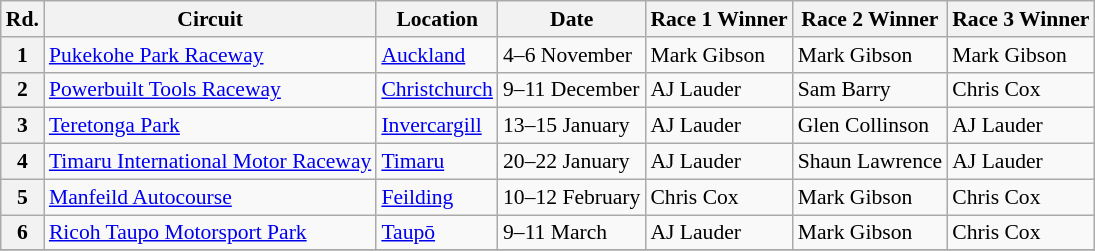<table class="wikitable" style="font-size: 90%">
<tr>
<th>Rd.</th>
<th>Circuit</th>
<th>Location</th>
<th>Date</th>
<th>Race 1 Winner</th>
<th>Race 2 Winner</th>
<th>Race 3 Winner</th>
</tr>
<tr>
<th>1</th>
<td><a href='#'>Pukekohe Park Raceway</a></td>
<td><a href='#'>Auckland</a></td>
<td>4–6 November</td>
<td>Mark Gibson</td>
<td>Mark Gibson</td>
<td>Mark Gibson</td>
</tr>
<tr>
<th>2</th>
<td><a href='#'>Powerbuilt Tools Raceway</a></td>
<td><a href='#'>Christchurch</a></td>
<td>9–11 December</td>
<td>AJ Lauder</td>
<td>Sam Barry</td>
<td>Chris Cox</td>
</tr>
<tr>
<th>3</th>
<td><a href='#'>Teretonga Park</a></td>
<td><a href='#'>Invercargill</a></td>
<td>13–15 January</td>
<td>AJ Lauder</td>
<td>Glen Collinson</td>
<td>AJ Lauder</td>
</tr>
<tr>
<th>4</th>
<td><a href='#'>Timaru International Motor Raceway</a></td>
<td><a href='#'>Timaru</a></td>
<td>20–22 January</td>
<td>AJ Lauder</td>
<td>Shaun Lawrence</td>
<td>AJ Lauder</td>
</tr>
<tr>
<th>5</th>
<td><a href='#'>Manfeild Autocourse</a></td>
<td><a href='#'>Feilding</a></td>
<td>10–12 February</td>
<td>Chris Cox</td>
<td>Mark Gibson</td>
<td>Chris Cox</td>
</tr>
<tr>
<th>6</th>
<td><a href='#'>Ricoh Taupo Motorsport Park</a></td>
<td><a href='#'>Taupō</a></td>
<td>9–11 March</td>
<td>AJ Lauder</td>
<td>Mark Gibson</td>
<td>Chris Cox</td>
</tr>
<tr>
</tr>
</table>
